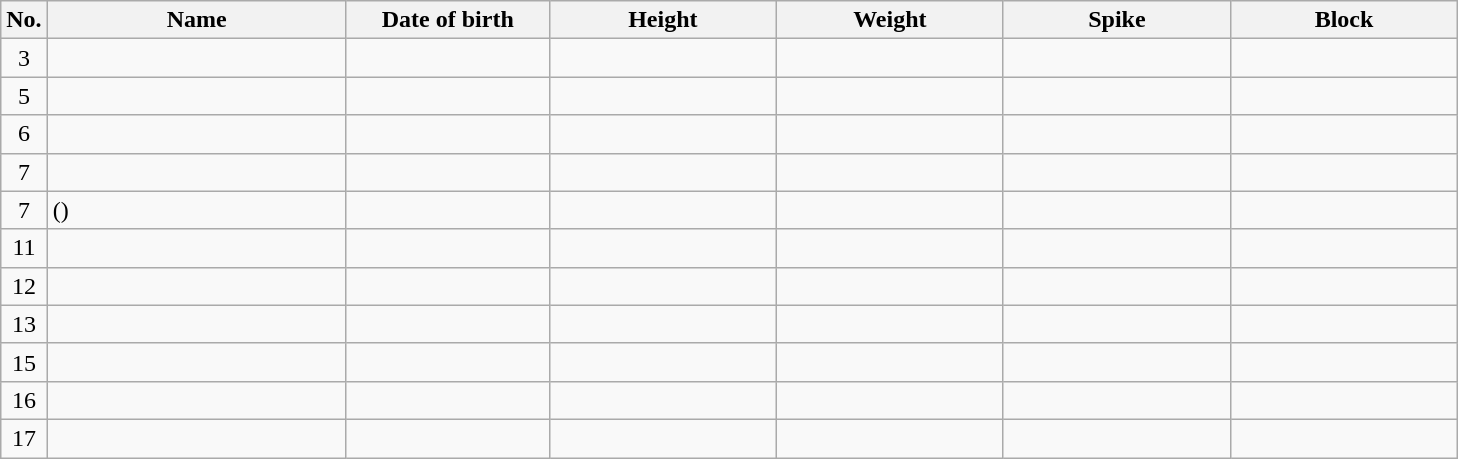<table class="wikitable sortable" style="font-size:100%; text-align:center;">
<tr>
<th>No.</th>
<th style="width:12em">Name</th>
<th style="width:8em">Date of birth</th>
<th style="width:9em">Height</th>
<th style="width:9em">Weight</th>
<th style="width:9em">Spike</th>
<th style="width:9em">Block</th>
</tr>
<tr>
<td>3</td>
<td align=left> </td>
<td align=right></td>
<td></td>
<td></td>
<td></td>
<td></td>
</tr>
<tr>
<td>5</td>
<td align=left> </td>
<td align=right></td>
<td></td>
<td></td>
<td></td>
<td></td>
</tr>
<tr>
<td>6</td>
<td align=left> </td>
<td align=right></td>
<td></td>
<td></td>
<td></td>
<td></td>
</tr>
<tr>
<td>7</td>
<td align=left> </td>
<td align=right></td>
<td></td>
<td></td>
<td></td>
<td></td>
</tr>
<tr>
<td>7</td>
<td align=left>  ()</td>
<td align=right></td>
<td></td>
<td></td>
<td></td>
<td></td>
</tr>
<tr>
<td>11</td>
<td align=left> </td>
<td align=right></td>
<td></td>
<td></td>
<td></td>
<td></td>
</tr>
<tr>
<td>12</td>
<td align=left> </td>
<td align=right></td>
<td></td>
<td></td>
<td></td>
<td></td>
</tr>
<tr>
<td>13</td>
<td align=left> </td>
<td align=right></td>
<td></td>
<td></td>
<td></td>
<td></td>
</tr>
<tr>
<td>15</td>
<td align=left> </td>
<td align=right></td>
<td></td>
<td></td>
<td></td>
<td></td>
</tr>
<tr>
<td>16</td>
<td align=left> </td>
<td align=right></td>
<td></td>
<td></td>
<td></td>
<td></td>
</tr>
<tr>
<td>17</td>
<td align=left> </td>
<td align=right></td>
<td></td>
<td></td>
<td></td>
<td></td>
</tr>
</table>
